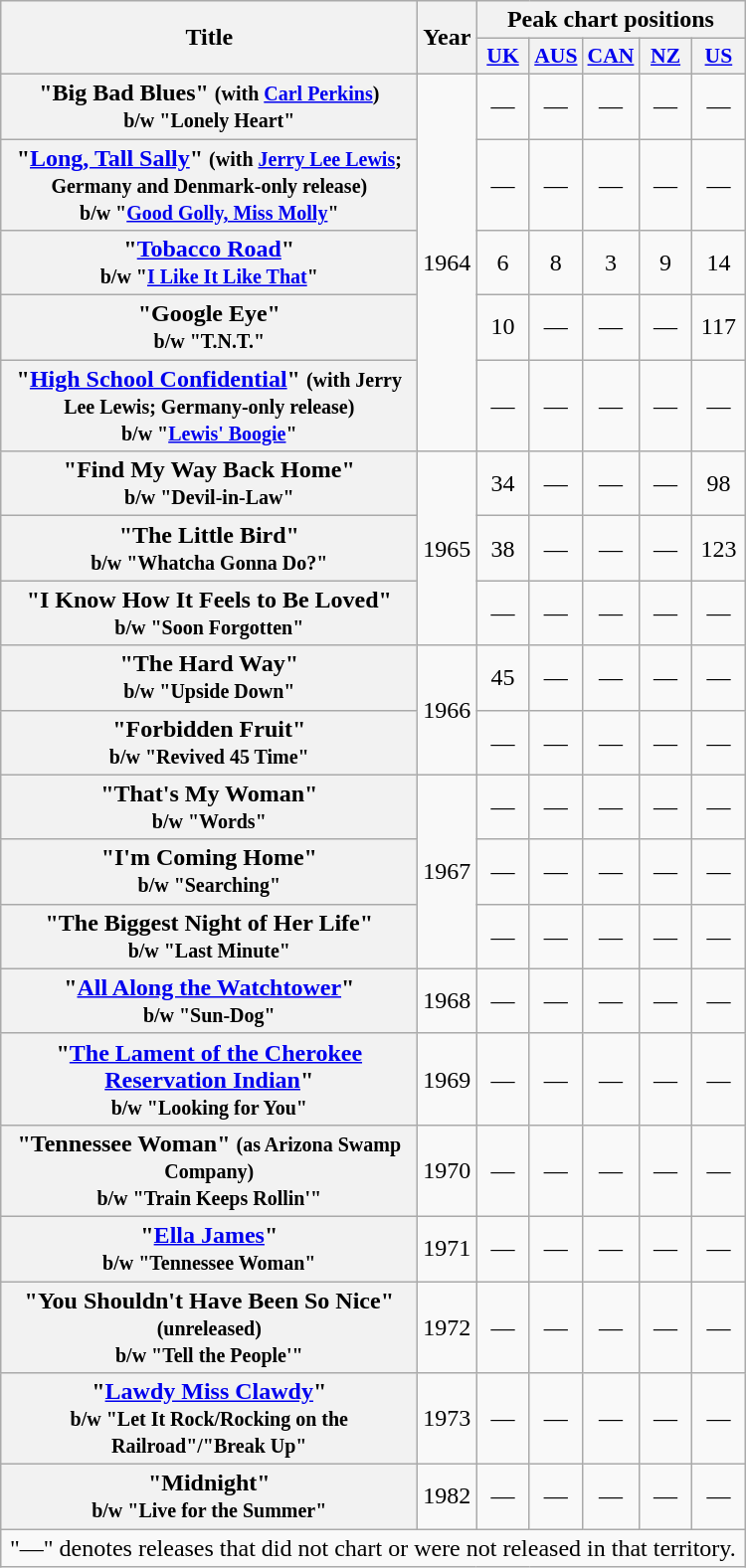<table class="wikitable plainrowheaders" style="text-align:center;">
<tr>
<th rowspan="2" scope="col" style="width:17em;">Title</th>
<th rowspan="2" scope="col" style="width:2em;">Year</th>
<th colspan="5">Peak chart positions</th>
</tr>
<tr>
<th scope="col" style="width:2em;font-size:90%;"><a href='#'>UK</a><br></th>
<th scope="col" style="width:2em;font-size:90%;"><a href='#'>AUS</a><br></th>
<th scope="col" style="width:2em;font-size:90%;"><a href='#'>CAN</a><br></th>
<th scope="col" style="width:2em;font-size:90%;"><a href='#'>NZ</a><br></th>
<th scope="col" style="width:2em;font-size:90%;"><a href='#'>US</a><br></th>
</tr>
<tr>
<th scope="row">"Big Bad Blues" <small>(with <a href='#'>Carl Perkins</a>)</small><br><small>b/w "Lonely Heart"</small></th>
<td rowspan="5">1964</td>
<td>—</td>
<td>—</td>
<td>—</td>
<td>—</td>
<td>—</td>
</tr>
<tr>
<th scope="row">"<a href='#'>Long, Tall Sally</a>" <small>(with <a href='#'>Jerry Lee Lewis</a>; Germany and Denmark-only release)</small><br><small>b/w "<a href='#'>Good Golly, Miss Molly</a>"</small></th>
<td>—</td>
<td>—</td>
<td>—</td>
<td>—</td>
<td>—</td>
</tr>
<tr>
<th scope="row">"<a href='#'>Tobacco Road</a>"<br><small>b/w "<a href='#'>I Like It Like That</a>"</small></th>
<td>6</td>
<td>8</td>
<td>3</td>
<td>9</td>
<td>14</td>
</tr>
<tr>
<th scope="row">"Google Eye"<br><small>b/w "T.N.T."</small></th>
<td>10</td>
<td>—</td>
<td>—</td>
<td>—</td>
<td>117</td>
</tr>
<tr>
<th scope="row">"<a href='#'>High School Confidential</a>" <small>(with Jerry Lee Lewis; Germany-only release)</small><br><small>b/w "<a href='#'>Lewis' Boogie</a>"</small></th>
<td>—</td>
<td>—</td>
<td>—</td>
<td>—</td>
<td>—</td>
</tr>
<tr>
<th scope="row">"Find My Way Back Home"<br><small>b/w "Devil-in-Law"</small></th>
<td rowspan="3">1965</td>
<td>34</td>
<td>—</td>
<td>—</td>
<td>—</td>
<td>98</td>
</tr>
<tr>
<th scope="row">"The Little Bird"<br><small>b/w "Whatcha Gonna Do?"</small></th>
<td>38</td>
<td>—</td>
<td>—</td>
<td>—</td>
<td>123</td>
</tr>
<tr>
<th scope="row">"I Know How It Feels to Be Loved"<br><small>b/w "Soon Forgotten"</small></th>
<td>—</td>
<td>—</td>
<td>—</td>
<td>—</td>
<td>—</td>
</tr>
<tr>
<th scope="row">"The Hard Way"<br><small>b/w "Upside Down"</small></th>
<td rowspan="2">1966</td>
<td>45</td>
<td>—</td>
<td>—</td>
<td>—</td>
<td>—</td>
</tr>
<tr>
<th scope="row">"Forbidden Fruit"<br><small>b/w "Revived 45 Time"</small></th>
<td>—</td>
<td>—</td>
<td>—</td>
<td>—</td>
<td>—</td>
</tr>
<tr>
<th scope="row">"That's My Woman"<br><small>b/w "Words"</small></th>
<td rowspan="3">1967</td>
<td>—</td>
<td>—</td>
<td>—</td>
<td>—</td>
<td>—</td>
</tr>
<tr>
<th scope="row">"I'm Coming Home"<br><small>b/w "Searching"</small></th>
<td>—</td>
<td>—</td>
<td>—</td>
<td>—</td>
<td>—</td>
</tr>
<tr>
<th scope="row">"The Biggest Night of Her Life"<br><small>b/w "Last Minute"</small></th>
<td>—</td>
<td>—</td>
<td>—</td>
<td>—</td>
<td>—</td>
</tr>
<tr>
<th scope="row">"<a href='#'>All Along the Watchtower</a>"<br><small>b/w "Sun-Dog"</small></th>
<td>1968</td>
<td>—</td>
<td>—</td>
<td>—</td>
<td>—</td>
<td>—</td>
</tr>
<tr>
<th scope="row">"<a href='#'>The Lament of the Cherokee Reservation Indian</a>"<br><small>b/w "Looking for You"</small></th>
<td>1969</td>
<td>—</td>
<td>—</td>
<td>—</td>
<td>—</td>
<td>—</td>
</tr>
<tr>
<th scope="row">"Tennessee Woman" <small>(as Arizona Swamp Company)</small><br><small>b/w "Train Keeps Rollin'"</small></th>
<td>1970</td>
<td>—</td>
<td>—</td>
<td>—</td>
<td>—</td>
<td>—</td>
</tr>
<tr>
<th scope="row">"<a href='#'>Ella James</a>"<br><small>b/w "Tennessee Woman"</small></th>
<td>1971</td>
<td>—</td>
<td>—</td>
<td>—</td>
<td>—</td>
<td>—</td>
</tr>
<tr>
<th scope="row">"You Shouldn't Have Been So Nice" <small>(unreleased)</small><br><small>b/w "Tell the People'"</small></th>
<td>1972</td>
<td>—</td>
<td>—</td>
<td>—</td>
<td>—</td>
<td>—</td>
</tr>
<tr>
<th scope="row">"<a href='#'>Lawdy Miss Clawdy</a>"<br><small>b/w "Let It Rock/Rocking on the Railroad"/"Break Up"</small></th>
<td>1973</td>
<td>—</td>
<td>—</td>
<td>—</td>
<td>—</td>
<td>—</td>
</tr>
<tr>
<th scope="row">"Midnight"<br><small>b/w "Live for the Summer"</small></th>
<td>1982</td>
<td>—</td>
<td>—</td>
<td>—</td>
<td>—</td>
<td>—</td>
</tr>
<tr>
<td colspan="7-inch style="font-size:90%">"—" denotes releases that did not chart or were not released in that territory.</td>
</tr>
</table>
